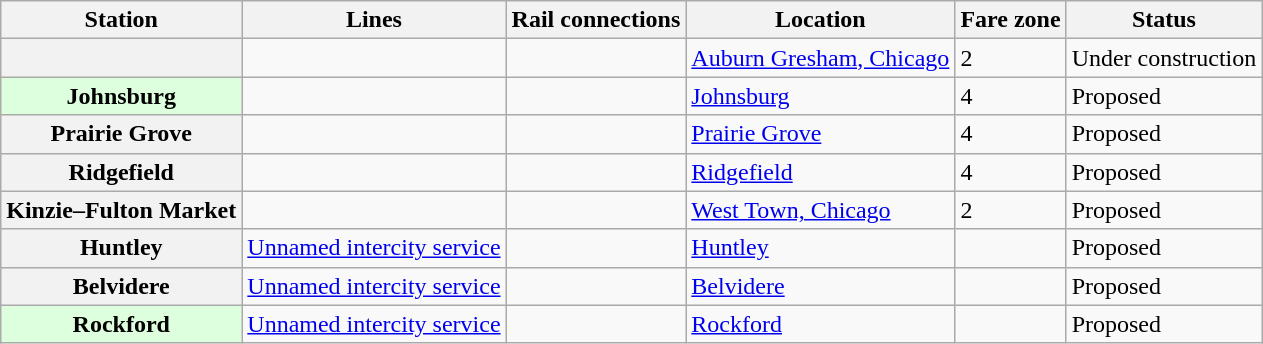<table class="wikitable sortable plainrowheaders">
<tr>
<th scope="col">Station</th>
<th scope="col">Lines</th>
<th scope="col">Rail connections</th>
<th scope="col">Location</th>
<th scope="col">Fare zone</th>
<th scope="col">Status</th>
</tr>
<tr>
<th scope="row"> </th>
<td></td>
<td></td>
<td><a href='#'>Auburn Gresham, Chicago</a></td>
<td>2</td>
<td>Under construction</td>
</tr>
<tr>
<th scope="row" style="background: #ddffdd;">Johnsburg </th>
<td></td>
<td></td>
<td><a href='#'>Johnsburg</a></td>
<td>4</td>
<td>Proposed</td>
</tr>
<tr>
<th scope="row">Prairie Grove</th>
<td></td>
<td></td>
<td><a href='#'>Prairie Grove</a></td>
<td>4</td>
<td>Proposed</td>
</tr>
<tr>
<th scope="row">Ridgefield</th>
<td></td>
<td></td>
<td><a href='#'>Ridgefield</a></td>
<td>4</td>
<td>Proposed</td>
</tr>
<tr>
<th scope="row">Kinzie–Fulton Market</th>
<td></td>
<td>     </td>
<td><a href='#'>West Town, Chicago</a></td>
<td>2</td>
<td>Proposed</td>
</tr>
<tr>
<th scope="row">Huntley</th>
<td><a href='#'>Unnamed intercity service</a></td>
<td></td>
<td><a href='#'>Huntley</a></td>
<td></td>
<td>Proposed</td>
</tr>
<tr>
<th scope="row">Belvidere</th>
<td><a href='#'>Unnamed intercity service</a></td>
<td></td>
<td><a href='#'>Belvidere</a></td>
<td></td>
<td>Proposed</td>
</tr>
<tr>
<th scope="row" style="background: #ddffdd;">Rockford </th>
<td><a href='#'>Unnamed intercity service</a></td>
<td></td>
<td><a href='#'>Rockford</a></td>
<td></td>
<td>Proposed</td>
</tr>
</table>
